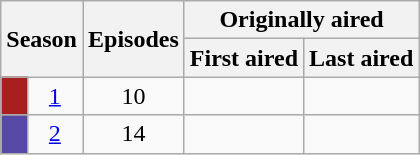<table class="wikitable plainrowheaders" style="text-align:center;">
<tr>
<th colspan="2" rowspan="2">Season</th>
<th rowspan="2">Episodes</th>
<th colspan="2">Originally aired</th>
</tr>
<tr>
<th>First aired</th>
<th>Last aired</th>
</tr>
<tr>
<td style="background: #A71F1F;"></td>
<td><a href='#'>1</a></td>
<td>10</td>
<td></td>
<td></td>
</tr>
<tr>
<td style="background: #5649A6;"></td>
<td><a href='#'>2</a></td>
<td>14</td>
<td></td>
<td></td>
</tr>
</table>
